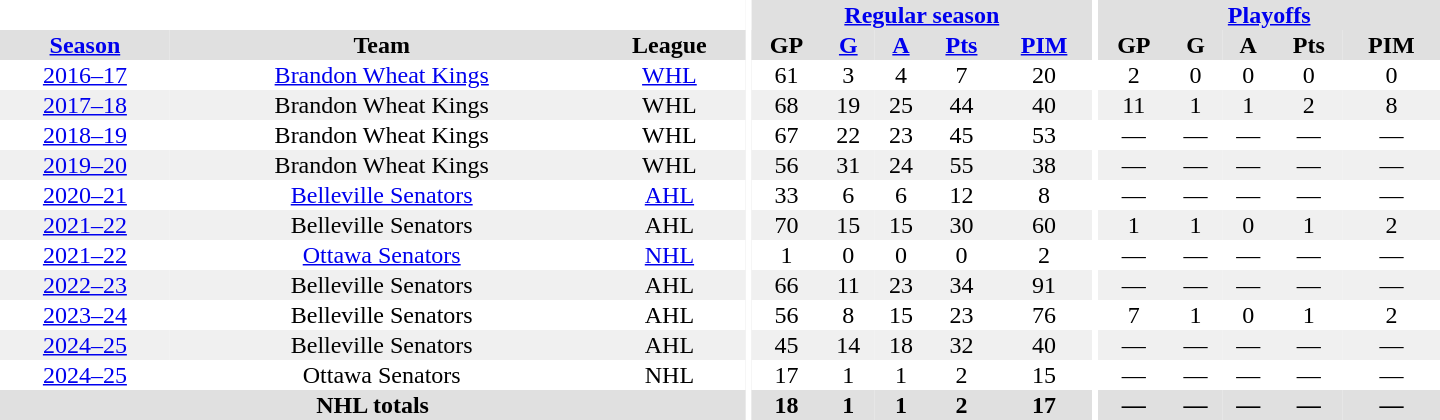<table border="0" cellpadding="1" cellspacing="0" style="text-align:center; width:60em">
<tr bgcolor="#e0e0e0">
<th colspan="3" bgcolor="#ffffff"></th>
<th rowspan="99" bgcolor="#ffffff"></th>
<th colspan="5"><a href='#'>Regular season</a></th>
<th rowspan="99" bgcolor="#ffffff"></th>
<th colspan="5"><a href='#'>Playoffs</a></th>
</tr>
<tr bgcolor="#e0e0e0">
<th><a href='#'>Season</a></th>
<th>Team</th>
<th>League</th>
<th>GP</th>
<th><a href='#'>G</a></th>
<th><a href='#'>A</a></th>
<th><a href='#'>Pts</a></th>
<th><a href='#'>PIM</a></th>
<th>GP</th>
<th>G</th>
<th>A</th>
<th>Pts</th>
<th>PIM</th>
</tr>
<tr>
<td><a href='#'>2016–17</a></td>
<td><a href='#'>Brandon Wheat Kings</a></td>
<td><a href='#'>WHL</a></td>
<td>61</td>
<td>3</td>
<td>4</td>
<td>7</td>
<td>20</td>
<td>2</td>
<td>0</td>
<td>0</td>
<td>0</td>
<td>0</td>
</tr>
<tr bgcolor="#f0f0f0">
<td><a href='#'>2017–18</a></td>
<td>Brandon Wheat Kings</td>
<td>WHL</td>
<td>68</td>
<td>19</td>
<td>25</td>
<td>44</td>
<td>40</td>
<td>11</td>
<td>1</td>
<td>1</td>
<td>2</td>
<td>8</td>
</tr>
<tr>
<td><a href='#'>2018–19</a></td>
<td>Brandon Wheat Kings</td>
<td>WHL</td>
<td>67</td>
<td>22</td>
<td>23</td>
<td>45</td>
<td>53</td>
<td>—</td>
<td>—</td>
<td>—</td>
<td>—</td>
<td>—</td>
</tr>
<tr bgcolor="#f0f0f0">
<td><a href='#'>2019–20</a></td>
<td>Brandon Wheat Kings</td>
<td>WHL</td>
<td>56</td>
<td>31</td>
<td>24</td>
<td>55</td>
<td>38</td>
<td>—</td>
<td>—</td>
<td>—</td>
<td>—</td>
<td>—</td>
</tr>
<tr>
<td><a href='#'>2020–21</a></td>
<td><a href='#'>Belleville Senators</a></td>
<td><a href='#'>AHL</a></td>
<td>33</td>
<td>6</td>
<td>6</td>
<td>12</td>
<td>8</td>
<td>—</td>
<td>—</td>
<td>—</td>
<td>—</td>
<td>—</td>
</tr>
<tr bgcolor="#f0f0f0">
<td><a href='#'>2021–22</a></td>
<td>Belleville Senators</td>
<td>AHL</td>
<td>70</td>
<td>15</td>
<td>15</td>
<td>30</td>
<td>60</td>
<td>1</td>
<td>1</td>
<td>0</td>
<td>1</td>
<td>2</td>
</tr>
<tr>
<td><a href='#'>2021–22</a></td>
<td><a href='#'>Ottawa Senators</a></td>
<td><a href='#'>NHL</a></td>
<td>1</td>
<td>0</td>
<td>0</td>
<td>0</td>
<td>2</td>
<td>—</td>
<td>—</td>
<td>—</td>
<td>—</td>
<td>—</td>
</tr>
<tr bgcolor="#f0f0f0">
<td><a href='#'>2022–23</a></td>
<td>Belleville Senators</td>
<td>AHL</td>
<td>66</td>
<td>11</td>
<td>23</td>
<td>34</td>
<td>91</td>
<td>—</td>
<td>—</td>
<td>—</td>
<td>—</td>
<td>—</td>
</tr>
<tr>
<td><a href='#'>2023–24</a></td>
<td>Belleville Senators</td>
<td>AHL</td>
<td>56</td>
<td>8</td>
<td>15</td>
<td>23</td>
<td>76</td>
<td>7</td>
<td>1</td>
<td>0</td>
<td>1</td>
<td>2</td>
</tr>
<tr bgcolor="#f0f0f0">
<td><a href='#'>2024–25</a></td>
<td>Belleville Senators</td>
<td>AHL</td>
<td>45</td>
<td>14</td>
<td>18</td>
<td>32</td>
<td>40</td>
<td>—</td>
<td>—</td>
<td>—</td>
<td>—</td>
<td>—</td>
</tr>
<tr>
<td><a href='#'>2024–25</a></td>
<td>Ottawa Senators</td>
<td>NHL</td>
<td>17</td>
<td>1</td>
<td>1</td>
<td>2</td>
<td>15</td>
<td>—</td>
<td>—</td>
<td>—</td>
<td>—</td>
<td>—</td>
</tr>
<tr bgcolor="#e0e0e0">
<th colspan="3">NHL totals</th>
<th>18</th>
<th>1</th>
<th>1</th>
<th>2</th>
<th>17</th>
<th>—</th>
<th>—</th>
<th>—</th>
<th>—</th>
<th>—</th>
</tr>
</table>
